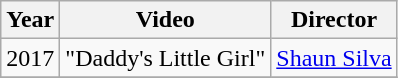<table class="wikitable">
<tr>
<th>Year</th>
<th>Video</th>
<th>Director</th>
</tr>
<tr>
<td>2017</td>
<td>"Daddy's Little Girl"</td>
<td><a href='#'>Shaun Silva</a></td>
</tr>
<tr>
</tr>
</table>
